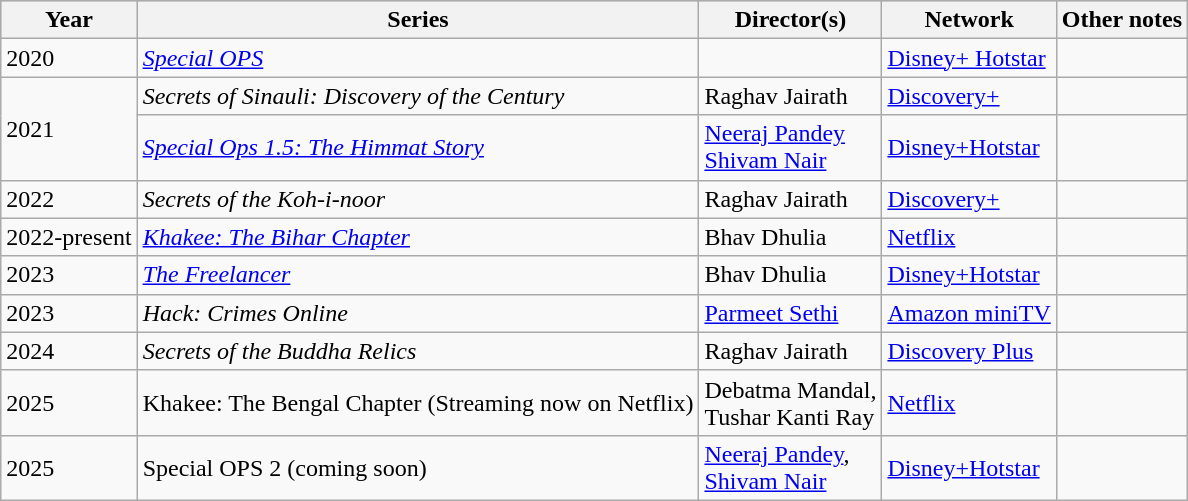<table class="wikitable">
<tr style="background:#ccc; text-align:center;">
<th>Year</th>
<th>Series</th>
<th>Director(s)</th>
<th>Network</th>
<th>Other notes</th>
</tr>
<tr>
<td>2020</td>
<td><em><a href='#'>Special OPS</a></em></td>
<td></td>
<td><a href='#'>Disney+ Hotstar</a></td>
<td></td>
</tr>
<tr>
<td rowspan="2">2021</td>
<td><em>Secrets of Sinauli: Discovery of the Century</em></td>
<td>Raghav Jairath</td>
<td><a href='#'>Discovery+</a></td>
<td></td>
</tr>
<tr>
<td><em> <a href='#'>Special Ops 1.5: The Himmat Story</a> </em></td>
<td><a href='#'>Neeraj Pandey</a><br><a href='#'>Shivam Nair</a></td>
<td><a href='#'>Disney+Hotstar</a></td>
<td></td>
</tr>
<tr>
<td>2022</td>
<td><em>Secrets of the Koh-i-noor</em></td>
<td>Raghav Jairath</td>
<td><a href='#'>Discovery+</a></td>
<td></td>
</tr>
<tr>
<td>2022-present</td>
<td><em><a href='#'>Khakee: The Bihar Chapter</a></em></td>
<td>Bhav Dhulia</td>
<td><a href='#'>Netflix</a></td>
<td></td>
</tr>
<tr>
<td>2023</td>
<td><em><a href='#'>The Freelancer</a></em></td>
<td>Bhav Dhulia</td>
<td><a href='#'>Disney+Hotstar</a></td>
<td></td>
</tr>
<tr>
<td>2023</td>
<td><em>Hack: Crimes Online</em></td>
<td><a href='#'>Parmeet Sethi</a></td>
<td><a href='#'>Amazon miniTV</a></td>
<td></td>
</tr>
<tr>
<td>2024</td>
<td><em>Secrets of the Buddha Relics</em></td>
<td>Raghav Jairath</td>
<td><a href='#'>Discovery Plus</a></td>
<td></td>
</tr>
<tr>
<td>2025</td>
<td>Khakee: The Bengal Chapter (Streaming now on Netflix)</td>
<td>Debatma Mandal,<br>Tushar Kanti Ray</td>
<td><a href='#'>Netflix</a></td>
<td></td>
</tr>
<tr>
<td>2025</td>
<td>Special OPS 2 (coming soon)</td>
<td><a href='#'>Neeraj Pandey</a>,<br><a href='#'>Shivam Nair</a></td>
<td><a href='#'>Disney+Hotstar</a></td>
<td></td>
</tr>
</table>
